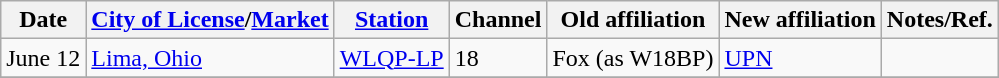<table class="wikitable sortable">
<tr>
<th>Date</th>
<th><a href='#'>City of License</a>/<a href='#'>Market</a></th>
<th><a href='#'>Station</a></th>
<th>Channel</th>
<th>Old affiliation</th>
<th>New affiliation</th>
<th>Notes/Ref.</th>
</tr>
<tr>
<td>June 12</td>
<td><a href='#'>Lima, Ohio</a></td>
<td><a href='#'>WLQP-LP</a></td>
<td>18</td>
<td>Fox (as W18BP)</td>
<td><a href='#'>UPN</a></td>
<td></td>
</tr>
<tr>
</tr>
</table>
